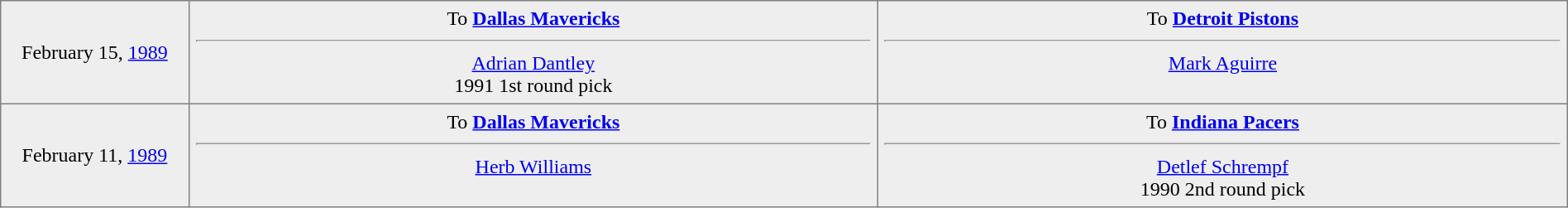<table border="1" style="border-collapse:collapse; text-align:center; width:100%;"  cellpadding="5">
<tr style="background:#eee;">
<td style="width:12%">February 15, <a href='#'>1989</a></td>
<td style="width:44%; vertical-align:top;">To <strong><a href='#'>Dallas Mavericks</a></strong><hr><a href='#'>Adrian Dantley</a><br>1991 1st round pick</td>
<td style="width:44%; vertical-align:top;">To <strong><a href='#'>Detroit Pistons</a></strong><hr><a href='#'>Mark Aguirre</a></td>
</tr>
<tr style="background:#eee;">
<td style="width:12%">February 11, <a href='#'>1989</a></td>
<td style="width:44%; vertical-align:top;">To <strong><a href='#'>Dallas Mavericks</a></strong><hr><a href='#'>Herb Williams</a></td>
<td style="width:44%; vertical-align:top;">To <strong><a href='#'>Indiana Pacers</a></strong><hr><a href='#'>Detlef Schrempf</a><br>1990 2nd round pick</td>
</tr>
</table>
